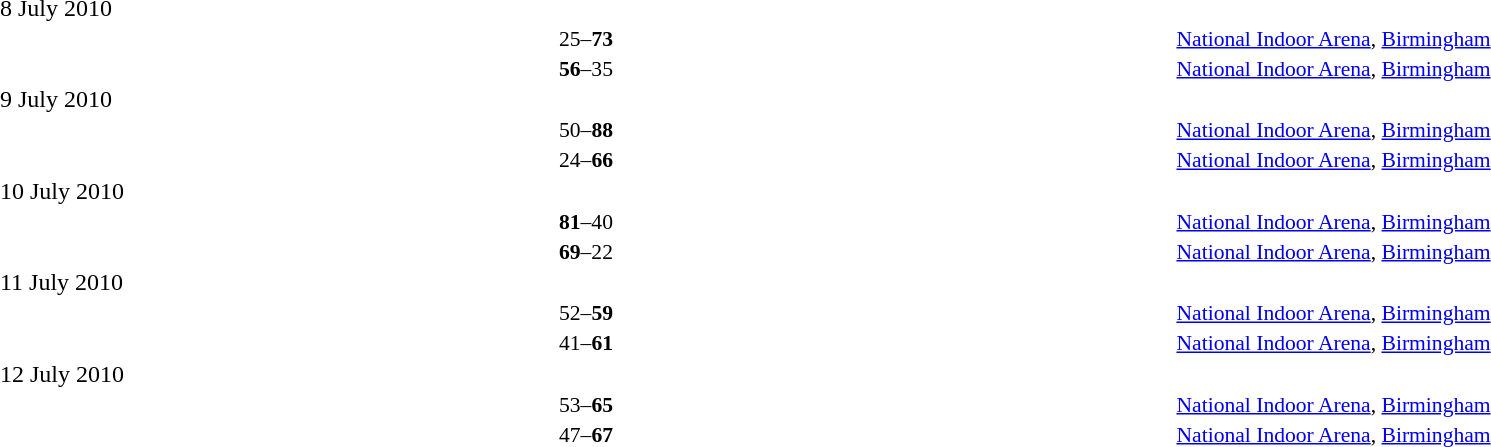<table width=100% cellspacing=1>
<tr>
<th width=25%></th>
<th width=3%></th>
<th width=6%></th>
<th width=3%></th>
<th width=25%></th>
</tr>
<tr>
<td>8 July 2010</td>
</tr>
<tr style=font-size:90%>
<td align=right></td>
<td></td>
<td align=center>25–<strong>73</strong></td>
<td></td>
<td><strong></strong></td>
<td><a href='#'>National Indoor Arena</a>, <a href='#'>Birmingham</a></td>
</tr>
<tr style=font-size:90%>
<td align=right><strong></strong></td>
<td></td>
<td align=center><strong>56</strong>–35</td>
<td></td>
<td></td>
<td><a href='#'>National Indoor Arena</a>, <a href='#'>Birmingham</a></td>
</tr>
<tr>
<td>9 July 2010</td>
</tr>
<tr style=font-size:90%>
<td align=right></td>
<td></td>
<td align=center>50–<strong>88</strong></td>
<td></td>
<td><strong></strong></td>
<td><a href='#'>National Indoor Arena</a>, <a href='#'>Birmingham</a></td>
</tr>
<tr style=font-size:90%>
<td align=right></td>
<td></td>
<td align=center>24–<strong>66</strong></td>
<td></td>
<td><strong></strong></td>
<td><a href='#'>National Indoor Arena</a>, <a href='#'>Birmingham</a></td>
</tr>
<tr>
<td>10 July 2010</td>
</tr>
<tr style=font-size:90%>
<td align=right><strong></strong></td>
<td></td>
<td align=center><strong>81</strong>–40</td>
<td></td>
<td></td>
<td><a href='#'>National Indoor Arena</a>, <a href='#'>Birmingham</a></td>
</tr>
<tr style=font-size:90%>
<td align=right><strong></strong></td>
<td></td>
<td align=center><strong>69</strong>–22</td>
<td></td>
<td></td>
<td><a href='#'>National Indoor Arena</a>, <a href='#'>Birmingham</a></td>
</tr>
<tr>
<td>11 July 2010</td>
</tr>
<tr style=font-size:90%>
<td align=right></td>
<td></td>
<td align=center>52–<strong>59</strong></td>
<td></td>
<td><strong></strong></td>
<td><a href='#'>National Indoor Arena</a>, <a href='#'>Birmingham</a></td>
</tr>
<tr style=font-size:90%>
<td align=right></td>
<td></td>
<td align=center>41–<strong>61</strong></td>
<td></td>
<td><strong></strong></td>
<td><a href='#'>National Indoor Arena</a>, <a href='#'>Birmingham</a></td>
</tr>
<tr>
<td>12 July 2010</td>
</tr>
<tr style=font-size:90%>
<td align=right></td>
<td></td>
<td align=center>53–<strong>65</strong></td>
<td></td>
<td><strong></strong></td>
<td><a href='#'>National Indoor Arena</a>, <a href='#'>Birmingham</a></td>
</tr>
<tr style=font-size:90%>
<td align=right></td>
<td></td>
<td align=center>47–<strong>67</strong></td>
<td></td>
<td><strong></strong></td>
<td><a href='#'>National Indoor Arena</a>, <a href='#'>Birmingham</a></td>
</tr>
</table>
